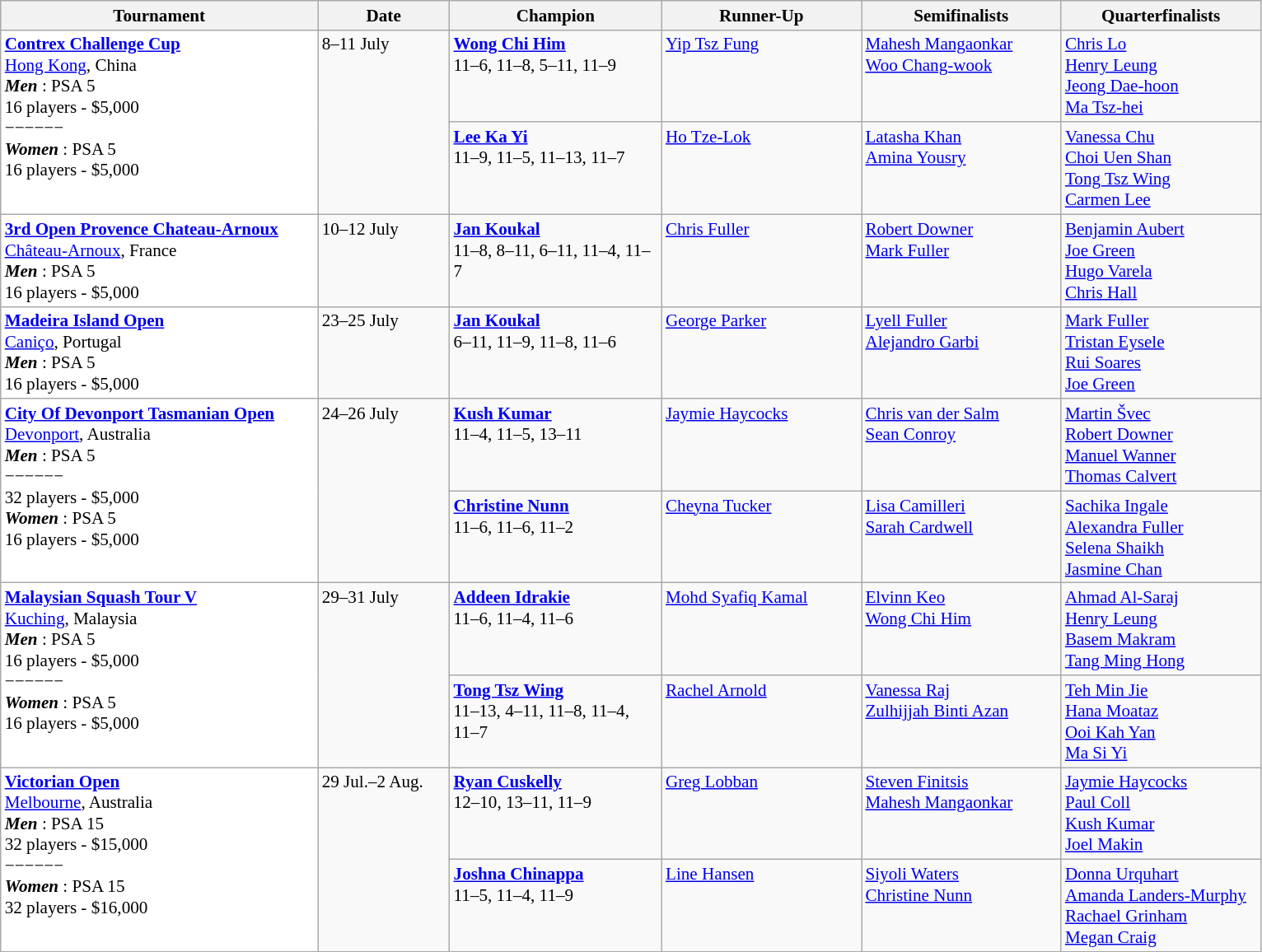<table class="wikitable" style="font-size:88%">
<tr>
<th width=250>Tournament</th>
<th width=100>Date</th>
<th width=165>Champion</th>
<th width=155>Runner-Up</th>
<th width=155>Semifinalists</th>
<th width=155>Quarterfinalists</th>
</tr>
<tr valign=top>
<td rowspan=2 style="background:#fff;"><strong><a href='#'>Contrex Challenge Cup</a></strong><br> <a href='#'>Hong Kong</a>, China<br><strong> <em>Men</em> </strong>: PSA 5<br>16 players - $5,000<br>−−−−−−<br><strong> <em>Women</em> </strong>: PSA 5<br>16 players - $5,000</td>
<td rowspan=2>8–11 July</td>
<td> <strong><a href='#'>Wong Chi Him</a></strong><br>11–6, 11–8, 5–11, 11–9</td>
<td> <a href='#'>Yip Tsz Fung</a></td>
<td> <a href='#'>Mahesh Mangaonkar</a><br> <a href='#'>Woo Chang-wook</a></td>
<td> <a href='#'>Chris Lo</a><br> <a href='#'>Henry Leung</a><br> <a href='#'>Jeong Dae-hoon</a><br> <a href='#'>Ma Tsz-hei</a></td>
</tr>
<tr valign=top>
<td> <strong><a href='#'>Lee Ka Yi</a></strong><br>11–9, 11–5, 11–13, 11–7</td>
<td> <a href='#'>Ho Tze-Lok</a></td>
<td> <a href='#'>Latasha Khan</a><br> <a href='#'>Amina Yousry</a></td>
<td> <a href='#'>Vanessa Chu</a><br> <a href='#'>Choi Uen Shan</a><br> <a href='#'>Tong Tsz Wing</a><br> <a href='#'>Carmen Lee</a></td>
</tr>
<tr valign=top>
<td style="background:#fff;"><strong><a href='#'>3rd Open Provence Chateau-Arnoux</a></strong><br> <a href='#'>Château-Arnoux</a>, France<br><strong> <em>Men</em> </strong>: PSA 5<br>16 players - $5,000</td>
<td>10–12 July</td>
<td> <strong><a href='#'>Jan Koukal</a></strong><br>11–8, 8–11, 6–11, 11–4, 11–7</td>
<td> <a href='#'>Chris Fuller</a></td>
<td> <a href='#'>Robert Downer</a><br> <a href='#'>Mark Fuller</a></td>
<td> <a href='#'>Benjamin Aubert</a><br> <a href='#'>Joe Green</a><br> <a href='#'>Hugo Varela</a><br> <a href='#'>Chris Hall</a></td>
</tr>
<tr valign=top>
<td style="background:#fff;"><strong><a href='#'>Madeira Island Open</a></strong><br> <a href='#'>Caniço</a>, Portugal<br><strong> <em>Men</em> </strong>: PSA 5<br>16 players - $5,000</td>
<td>23–25 July</td>
<td> <strong><a href='#'>Jan Koukal</a></strong><br>6–11, 11–9, 11–8, 11–6</td>
<td> <a href='#'>George Parker</a></td>
<td> <a href='#'>Lyell Fuller</a><br> <a href='#'>Alejandro Garbi</a></td>
<td> <a href='#'>Mark Fuller</a><br> <a href='#'>Tristan Eysele</a><br> <a href='#'>Rui Soares</a><br> <a href='#'>Joe Green</a></td>
</tr>
<tr valign=top>
<td rowspan=2 style="background:#fff;"><strong><a href='#'>City Of Devonport Tasmanian Open</a></strong><br> <a href='#'>Devonport</a>, Australia<br><strong> <em>Men</em> </strong>: PSA 5<br>−−−−−−<br>32 players - $5,000<br><strong> <em>Women</em> </strong>: PSA 5<br>16 players - $5,000</td>
<td rowspan=2>24–26 July</td>
<td> <strong><a href='#'>Kush Kumar</a></strong><br>11–4, 11–5, 13–11</td>
<td> <a href='#'>Jaymie Haycocks</a></td>
<td> <a href='#'>Chris van der Salm</a><br> <a href='#'>Sean Conroy</a></td>
<td> <a href='#'>Martin Švec</a><br> <a href='#'>Robert Downer</a><br> <a href='#'>Manuel Wanner</a><br> <a href='#'>Thomas Calvert</a></td>
</tr>
<tr valign=top>
<td> <strong><a href='#'>Christine Nunn</a></strong><br>11–6, 11–6, 11–2</td>
<td> <a href='#'>Cheyna Tucker</a></td>
<td> <a href='#'>Lisa Camilleri</a><br> <a href='#'>Sarah Cardwell</a></td>
<td> <a href='#'>Sachika Ingale</a><br> <a href='#'>Alexandra Fuller</a><br> <a href='#'>Selena Shaikh</a><br> <a href='#'>Jasmine Chan</a></td>
</tr>
<tr valign=top>
<td rowspan=2 style="background:#fff;"><strong><a href='#'>Malaysian Squash Tour V</a></strong><br> <a href='#'>Kuching</a>, Malaysia<br><strong> <em>Men</em> </strong>: PSA 5<br>16 players - $5,000<br>−−−−−−<br><strong> <em>Women</em> </strong>: PSA 5<br>16 players - $5,000</td>
<td rowspan=2>29–31 July</td>
<td> <strong><a href='#'>Addeen Idrakie</a></strong><br>11–6, 11–4, 11–6</td>
<td> <a href='#'>Mohd Syafiq Kamal</a></td>
<td> <a href='#'>Elvinn Keo</a><br> <a href='#'>Wong Chi Him</a></td>
<td> <a href='#'>Ahmad Al-Saraj</a><br> <a href='#'>Henry Leung</a><br> <a href='#'>Basem Makram</a><br> <a href='#'>Tang Ming Hong</a></td>
</tr>
<tr valign=top>
<td> <strong><a href='#'>Tong Tsz Wing</a></strong><br>11–13, 4–11, 11–8, 11–4, 11–7</td>
<td> <a href='#'>Rachel Arnold</a></td>
<td> <a href='#'>Vanessa Raj</a><br> <a href='#'>Zulhijjah Binti Azan</a></td>
<td> <a href='#'>Teh Min Jie</a><br> <a href='#'>Hana Moataz</a><br> <a href='#'>Ooi Kah Yan</a><br> <a href='#'>Ma Si Yi</a></td>
</tr>
<tr valign=top>
<td rowspan=2 style="background:#fff;"><strong><a href='#'>Victorian Open</a></strong><br> <a href='#'>Melbourne</a>, Australia<br><strong> <em>Men</em> </strong>: PSA 15<br>32 players - $15,000<br>−−−−−−<br><strong> <em>Women</em> </strong>: PSA 15<br>32 players - $16,000</td>
<td rowspan=2>29 Jul.–2 Aug.</td>
<td> <strong><a href='#'>Ryan Cuskelly</a></strong><br>12–10, 13–11, 11–9</td>
<td> <a href='#'>Greg Lobban</a></td>
<td> <a href='#'>Steven Finitsis</a><br> <a href='#'>Mahesh Mangaonkar</a></td>
<td> <a href='#'>Jaymie Haycocks</a><br> <a href='#'>Paul Coll</a><br> <a href='#'>Kush Kumar</a><br> <a href='#'>Joel Makin</a></td>
</tr>
<tr valign=top>
<td> <strong><a href='#'>Joshna Chinappa</a></strong><br>11–5, 11–4, 11–9</td>
<td> <a href='#'>Line Hansen</a></td>
<td> <a href='#'>Siyoli Waters</a><br> <a href='#'>Christine Nunn</a></td>
<td> <a href='#'>Donna Urquhart</a><br> <a href='#'>Amanda Landers-Murphy</a><br> <a href='#'>Rachael Grinham</a><br> <a href='#'>Megan Craig</a></td>
</tr>
</table>
